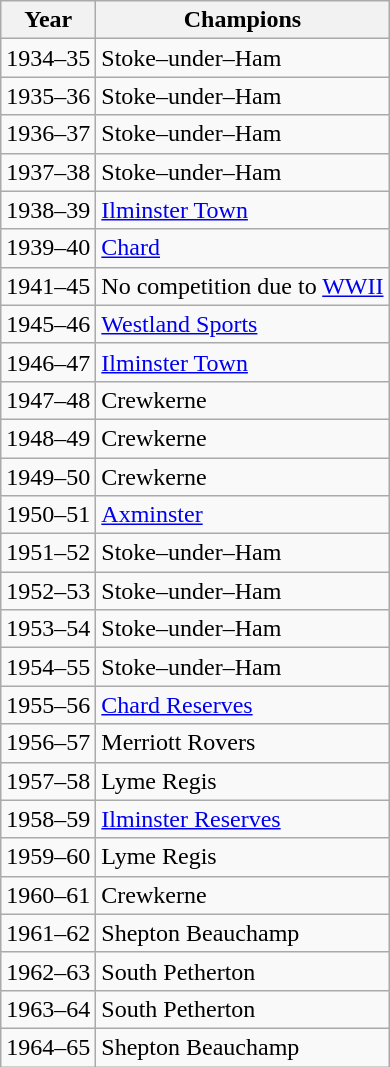<table class="wikitable">
<tr>
<th>Year</th>
<th>Champions</th>
</tr>
<tr>
<td>1934–35</td>
<td>Stoke–under–Ham</td>
</tr>
<tr>
<td>1935–36</td>
<td>Stoke–under–Ham</td>
</tr>
<tr>
<td>1936–37</td>
<td>Stoke–under–Ham</td>
</tr>
<tr>
<td>1937–38</td>
<td>Stoke–under–Ham</td>
</tr>
<tr>
<td>1938–39</td>
<td><a href='#'>Ilminster Town</a></td>
</tr>
<tr>
<td>1939–40</td>
<td><a href='#'>Chard</a></td>
</tr>
<tr>
<td>1941–45</td>
<td>No competition due to <a href='#'>WWII</a></td>
</tr>
<tr>
<td>1945–46</td>
<td><a href='#'>Westland Sports</a></td>
</tr>
<tr>
<td>1946–47</td>
<td><a href='#'>Ilminster Town</a></td>
</tr>
<tr>
<td>1947–48</td>
<td>Crewkerne</td>
</tr>
<tr>
<td>1948–49</td>
<td>Crewkerne</td>
</tr>
<tr>
<td>1949–50</td>
<td>Crewkerne</td>
</tr>
<tr>
<td>1950–51</td>
<td><a href='#'>Axminster</a></td>
</tr>
<tr>
<td>1951–52</td>
<td>Stoke–under–Ham</td>
</tr>
<tr>
<td>1952–53</td>
<td>Stoke–under–Ham</td>
</tr>
<tr>
<td>1953–54</td>
<td>Stoke–under–Ham</td>
</tr>
<tr>
<td>1954–55</td>
<td>Stoke–under–Ham</td>
</tr>
<tr>
<td>1955–56</td>
<td><a href='#'>Chard Reserves</a></td>
</tr>
<tr>
<td>1956–57</td>
<td>Merriott Rovers</td>
</tr>
<tr>
<td>1957–58</td>
<td>Lyme Regis</td>
</tr>
<tr>
<td>1958–59</td>
<td><a href='#'>Ilminster Reserves</a></td>
</tr>
<tr>
<td>1959–60</td>
<td>Lyme Regis</td>
</tr>
<tr>
<td>1960–61</td>
<td>Crewkerne</td>
</tr>
<tr>
<td>1961–62</td>
<td>Shepton Beauchamp</td>
</tr>
<tr>
<td>1962–63</td>
<td>South Petherton</td>
</tr>
<tr>
<td>1963–64</td>
<td>South Petherton</td>
</tr>
<tr>
<td>1964–65</td>
<td>Shepton Beauchamp</td>
</tr>
</table>
